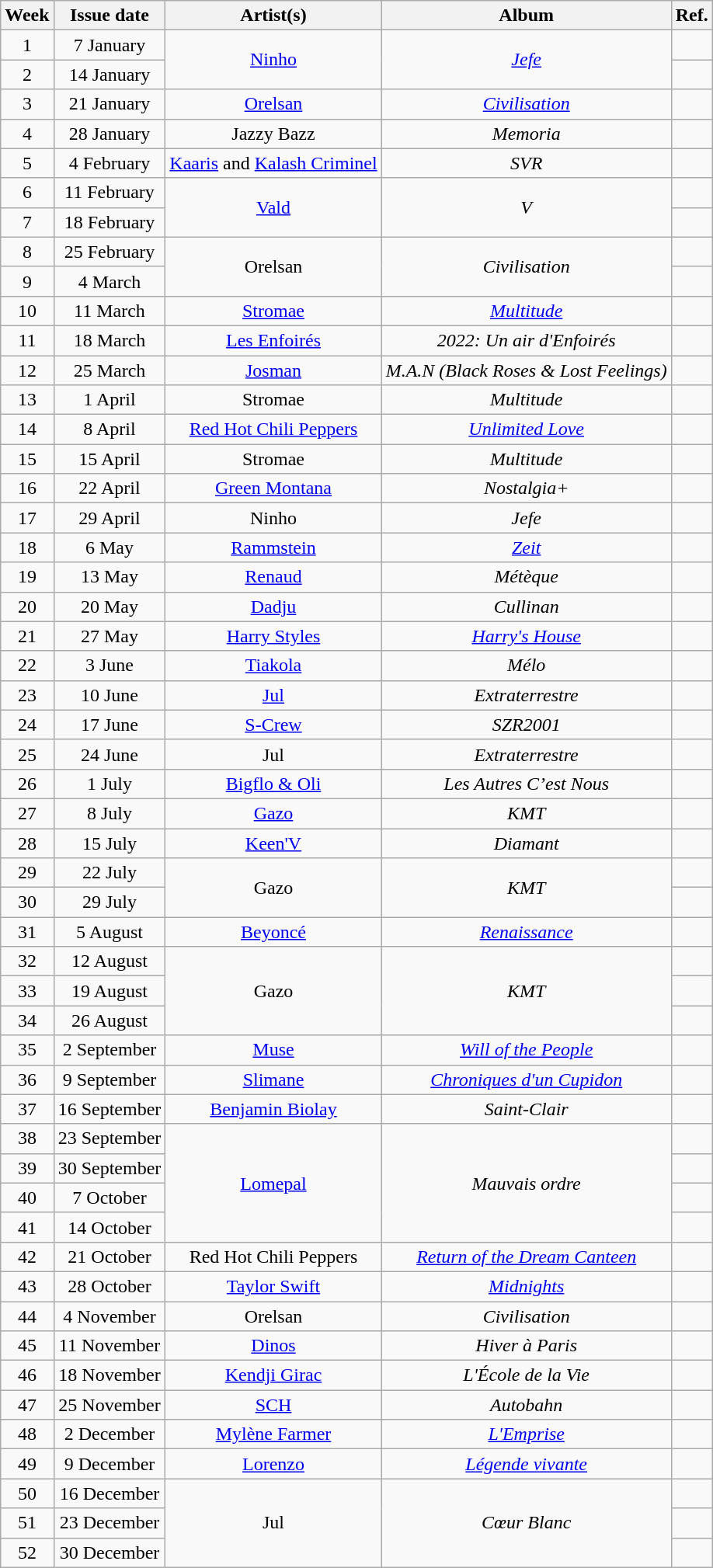<table class="wikitable" style="text-align:center;">
<tr>
<th>Week</th>
<th>Issue date</th>
<th>Artist(s)</th>
<th>Album</th>
<th>Ref.</th>
</tr>
<tr>
<td>1</td>
<td>7 January</td>
<td rowspan=2><a href='#'>Ninho</a></td>
<td rowspan=2><em><a href='#'>Jefe</a></em></td>
<td></td>
</tr>
<tr>
<td>2</td>
<td>14 January</td>
<td></td>
</tr>
<tr>
<td>3</td>
<td>21 January</td>
<td><a href='#'>Orelsan</a></td>
<td><em><a href='#'>Civilisation</a></em></td>
<td></td>
</tr>
<tr>
<td>4</td>
<td>28 January</td>
<td>Jazzy Bazz</td>
<td><em>Memoria</em></td>
<td></td>
</tr>
<tr>
<td>5</td>
<td>4 February</td>
<td><a href='#'>Kaaris</a> and <a href='#'>Kalash Criminel</a></td>
<td><em>SVR</em></td>
<td></td>
</tr>
<tr>
<td>6</td>
<td>11 February</td>
<td rowspan=2><a href='#'>Vald</a></td>
<td rowspan=2><em>V</em></td>
<td></td>
</tr>
<tr>
<td>7</td>
<td>18 February</td>
<td></td>
</tr>
<tr>
<td>8</td>
<td>25 February</td>
<td rowspan=2>Orelsan</td>
<td rowspan=2><em>Civilisation</em></td>
<td></td>
</tr>
<tr>
<td>9</td>
<td>4 March</td>
<td></td>
</tr>
<tr>
<td>10</td>
<td>11 March</td>
<td><a href='#'>Stromae</a></td>
<td><em><a href='#'>Multitude</a></em></td>
<td></td>
</tr>
<tr>
<td>11</td>
<td>18 March</td>
<td><a href='#'>Les Enfoirés</a></td>
<td><em>2022: Un air d'Enfoirés</em></td>
<td></td>
</tr>
<tr>
<td>12</td>
<td>25 March</td>
<td><a href='#'>Josman</a></td>
<td><em>M.A.N (Black Roses & Lost Feelings)</em></td>
<td></td>
</tr>
<tr>
<td>13</td>
<td>1 April</td>
<td>Stromae</td>
<td><em>Multitude</em></td>
<td></td>
</tr>
<tr>
<td>14</td>
<td>8 April</td>
<td><a href='#'>Red Hot Chili Peppers</a></td>
<td><em><a href='#'>Unlimited Love</a></em></td>
<td></td>
</tr>
<tr>
<td>15</td>
<td>15 April</td>
<td>Stromae</td>
<td><em>Multitude</em></td>
<td></td>
</tr>
<tr>
<td>16</td>
<td>22 April</td>
<td><a href='#'>Green Montana</a></td>
<td><em>Nostalgia+</em></td>
<td></td>
</tr>
<tr>
<td>17</td>
<td>29 April</td>
<td>Ninho</td>
<td><em>Jefe</em></td>
<td></td>
</tr>
<tr>
<td>18</td>
<td>6 May</td>
<td><a href='#'>Rammstein</a></td>
<td><em><a href='#'>Zeit</a></em></td>
<td></td>
</tr>
<tr>
<td>19</td>
<td>13 May</td>
<td><a href='#'>Renaud</a></td>
<td><em>Métèque</em></td>
<td></td>
</tr>
<tr>
<td>20</td>
<td>20 May</td>
<td><a href='#'>Dadju</a></td>
<td><em>Cullinan</em></td>
<td></td>
</tr>
<tr>
<td>21</td>
<td>27 May</td>
<td><a href='#'>Harry Styles</a></td>
<td><em><a href='#'>Harry's House</a></em></td>
<td></td>
</tr>
<tr>
<td>22</td>
<td>3 June</td>
<td><a href='#'>Tiakola</a></td>
<td><em>Mélo</em></td>
<td></td>
</tr>
<tr>
<td>23</td>
<td>10 June</td>
<td><a href='#'>Jul</a></td>
<td><em>Extraterrestre</em></td>
<td></td>
</tr>
<tr>
<td>24</td>
<td>17 June</td>
<td><a href='#'>S-Crew</a></td>
<td><em>SZR2001</em></td>
<td></td>
</tr>
<tr>
<td>25</td>
<td>24 June</td>
<td>Jul</td>
<td><em>Extraterrestre</em></td>
<td></td>
</tr>
<tr>
<td>26</td>
<td>1 July</td>
<td><a href='#'>Bigflo & Oli</a></td>
<td><em>Les Autres C’est Nous</em></td>
<td></td>
</tr>
<tr>
<td>27</td>
<td>8 July</td>
<td><a href='#'>Gazo</a></td>
<td><em>KMT</em></td>
<td></td>
</tr>
<tr>
<td>28</td>
<td>15 July</td>
<td><a href='#'>Keen'V</a></td>
<td><em>Diamant</em></td>
<td></td>
</tr>
<tr>
<td>29</td>
<td>22 July</td>
<td rowspan=2>Gazo</td>
<td rowspan=2><em>KMT</em></td>
<td></td>
</tr>
<tr>
<td>30</td>
<td>29 July</td>
<td></td>
</tr>
<tr>
<td>31</td>
<td>5 August</td>
<td><a href='#'>Beyoncé</a></td>
<td><em><a href='#'>Renaissance</a></em></td>
<td></td>
</tr>
<tr>
<td>32</td>
<td>12 August</td>
<td rowspan=3>Gazo</td>
<td rowspan=3><em>KMT</em></td>
<td></td>
</tr>
<tr>
<td>33</td>
<td>19 August</td>
<td></td>
</tr>
<tr>
<td>34</td>
<td>26 August</td>
<td></td>
</tr>
<tr>
<td>35</td>
<td>2 September</td>
<td><a href='#'>Muse</a></td>
<td><em><a href='#'>Will of the People</a></em></td>
<td></td>
</tr>
<tr>
<td>36</td>
<td>9 September</td>
<td><a href='#'>Slimane</a></td>
<td><em><a href='#'>Chroniques d'un Cupidon</a></em></td>
<td></td>
</tr>
<tr>
<td>37</td>
<td>16 September</td>
<td><a href='#'>Benjamin Biolay</a></td>
<td><em>Saint-Clair</em></td>
<td></td>
</tr>
<tr>
<td>38</td>
<td>23 September</td>
<td rowspan=4><a href='#'>Lomepal</a></td>
<td rowspan=4><em>Mauvais ordre</em></td>
<td></td>
</tr>
<tr>
<td>39</td>
<td>30 September</td>
<td></td>
</tr>
<tr>
<td>40</td>
<td>7 October</td>
<td></td>
</tr>
<tr>
<td>41</td>
<td>14 October</td>
<td></td>
</tr>
<tr>
<td>42</td>
<td>21 October</td>
<td>Red Hot Chili Peppers</td>
<td><em><a href='#'>Return of the Dream Canteen</a></em></td>
<td></td>
</tr>
<tr>
<td>43</td>
<td>28 October</td>
<td><a href='#'>Taylor Swift</a></td>
<td><em><a href='#'>Midnights</a></em></td>
<td></td>
</tr>
<tr>
<td>44</td>
<td>4 November</td>
<td>Orelsan</td>
<td><em>Civilisation</em></td>
<td></td>
</tr>
<tr>
<td>45</td>
<td>11 November</td>
<td><a href='#'>Dinos</a></td>
<td><em>Hiver à Paris</em></td>
<td></td>
</tr>
<tr>
<td>46</td>
<td>18 November</td>
<td><a href='#'>Kendji Girac</a></td>
<td><em>L'École de la Vie</em></td>
<td></td>
</tr>
<tr>
<td>47</td>
<td>25 November</td>
<td><a href='#'>SCH</a></td>
<td><em>Autobahn</em></td>
<td></td>
</tr>
<tr>
<td>48</td>
<td>2 December</td>
<td><a href='#'>Mylène Farmer</a></td>
<td><em><a href='#'>L'Emprise</a></em></td>
<td></td>
</tr>
<tr>
<td>49</td>
<td>9 December</td>
<td><a href='#'>Lorenzo</a></td>
<td><em><a href='#'>Légende vivante</a></em></td>
<td></td>
</tr>
<tr>
<td>50</td>
<td>16 December</td>
<td rowspan=3>Jul</td>
<td rowspan=3><em>Cœur Blanc</em></td>
<td></td>
</tr>
<tr>
<td>51</td>
<td>23 December</td>
<td></td>
</tr>
<tr>
<td>52</td>
<td>30 December</td>
<td></td>
</tr>
</table>
